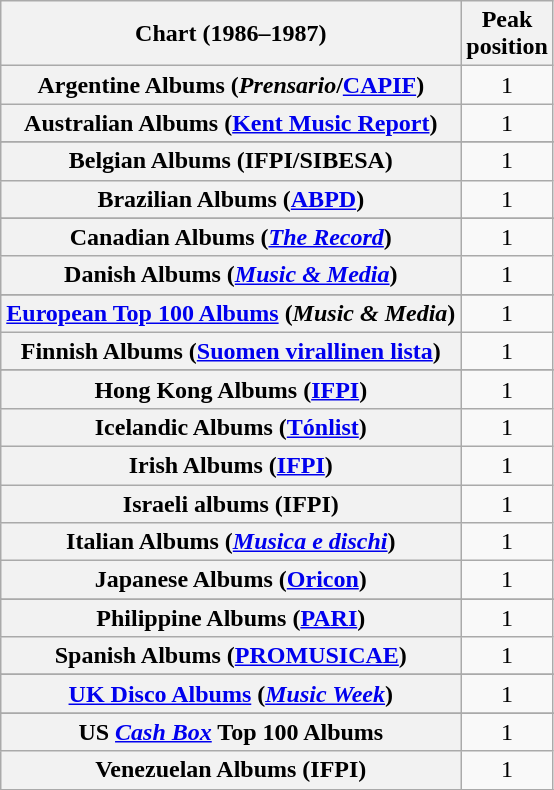<table class="wikitable sortable plainrowheaders" style="text-align:center;">
<tr>
<th scope="col">Chart (1986–1987)</th>
<th scope="col">Peak<br>position</th>
</tr>
<tr>
<th scope="row">Argentine Albums (<em>Prensario</em>/<a href='#'>CAPIF</a>)</th>
<td>1</td>
</tr>
<tr>
<th scope="row">Australian Albums (<a href='#'>Kent Music Report</a>)</th>
<td>1</td>
</tr>
<tr>
</tr>
<tr>
<th scope="row">Belgian Albums (IFPI/SIBESA)</th>
<td>1</td>
</tr>
<tr>
<th scope="row">Brazilian Albums (<a href='#'>ABPD</a>)</th>
<td>1</td>
</tr>
<tr>
</tr>
<tr>
<th scope="row">Canadian Albums (<em><a href='#'>The Record</a></em>)</th>
<td>1</td>
</tr>
<tr>
<th scope="row">Danish Albums (<em><a href='#'>Music & Media</a></em>)</th>
<td>1</td>
</tr>
<tr>
</tr>
<tr>
<th scope="row"><a href='#'>European Top 100 Albums</a> (<em>Music & Media</em>)</th>
<td>1</td>
</tr>
<tr>
<th scope="row">Finnish Albums (<a href='#'>Suomen virallinen lista</a>)</th>
<td>1</td>
</tr>
<tr>
</tr>
<tr>
</tr>
<tr>
<th scope="row">Hong Kong Albums (<a href='#'>IFPI</a>)</th>
<td>1</td>
</tr>
<tr>
<th scope="row">Icelandic Albums (<a href='#'>Tónlist</a>)</th>
<td>1</td>
</tr>
<tr>
<th scope="row">Irish Albums (<a href='#'>IFPI</a>)</th>
<td>1</td>
</tr>
<tr>
<th scope="row">Israeli albums (IFPI)</th>
<td>1</td>
</tr>
<tr>
<th scope="row">Italian Albums (<em><a href='#'>Musica e dischi</a></em>)</th>
<td>1</td>
</tr>
<tr>
<th scope="row">Japanese Albums (<a href='#'>Oricon</a>)</th>
<td>1</td>
</tr>
<tr>
</tr>
<tr>
</tr>
<tr>
<th scope="row">Philippine Albums (<a href='#'>PARI</a>)</th>
<td>1</td>
</tr>
<tr>
<th scope="row">Spanish Albums (<a href='#'>PROMUSICAE</a>)</th>
<td align="center">1</td>
</tr>
<tr>
</tr>
<tr>
</tr>
<tr>
</tr>
<tr>
<th scope="row"><a href='#'>UK Disco Albums</a> (<em><a href='#'>Music Week</a></em>)</th>
<td>1</td>
</tr>
<tr>
</tr>
<tr>
</tr>
<tr>
<th scope="row">US <em><a href='#'>Cash Box</a></em> Top 100 Albums</th>
<td align="center">1</td>
</tr>
<tr>
<th scope="row">Venezuelan Albums (IFPI)</th>
<td>1</td>
</tr>
<tr>
</tr>
</table>
